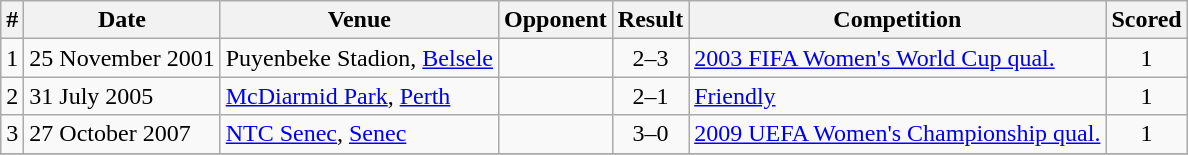<table class="wikitable">
<tr>
<th>#</th>
<th>Date</th>
<th>Venue</th>
<th>Opponent</th>
<th>Result</th>
<th>Competition</th>
<th>Scored</th>
</tr>
<tr>
<td>1</td>
<td>25 November 2001</td>
<td>Puyenbeke Stadion, <a href='#'>Belsele</a></td>
<td></td>
<td align="center">2–3</td>
<td><a href='#'>2003 FIFA Women's World Cup qual.</a></td>
<td align="center">1</td>
</tr>
<tr>
<td>2</td>
<td>31 July 2005</td>
<td><a href='#'>McDiarmid Park</a>, <a href='#'>Perth</a></td>
<td></td>
<td align="center">2–1</td>
<td><a href='#'>Friendly</a></td>
<td align="center">1</td>
</tr>
<tr>
<td>3</td>
<td>27 October 2007</td>
<td><a href='#'>NTC Senec</a>, <a href='#'>Senec</a></td>
<td></td>
<td align="center">3–0</td>
<td><a href='#'>2009 UEFA Women's Championship qual.</a></td>
<td align="center">1</td>
</tr>
<tr>
</tr>
</table>
